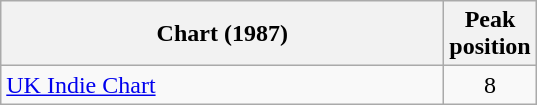<table class="wikitable">
<tr>
<th style="width:18em;">Chart (1987)</th>
<th>Peak<br>position</th>
</tr>
<tr>
<td><a href='#'>UK Indie Chart</a></td>
<td style="text-align:center;">8</td>
</tr>
</table>
